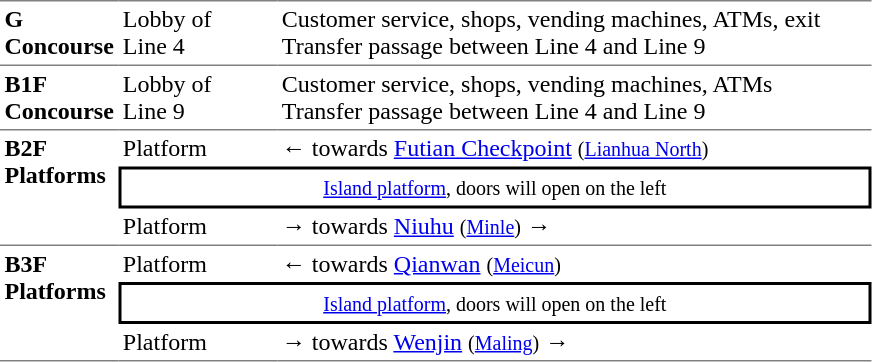<table table border=0 cellspacing=0 cellpadding=3>
<tr>
<td style="border-top:solid 1px gray;" width=50 valign=top><strong>G<br>Concourse</strong></td>
<td style="border-top:solid 1px gray;" width=100 valign=top>Lobby of <br>Line 4</td>
<td style="border-top:solid 1px gray;" width=390 valign=top>Customer service, shops, vending machines, ATMs, exit<br>Transfer passage between Line 4 and Line 9</td>
</tr>
<tr>
<td style="border-bottom:solid 1px gray; border-top:solid 1px gray;" valign=top width=50><strong>B1F<br>Concourse</strong></td>
<td style="border-bottom:solid 1px gray; border-top:solid 1px gray;" valign=top width=100>Lobby of <br>Line 9</td>
<td style="border-bottom:solid 1px gray; border-top:solid 1px gray;" valign=top width=390>Customer service, shops, vending machines, ATMs<br>Transfer passage between Line 4 and Line 9</td>
</tr>
<tr>
<td style="border-bottom:solid 1px gray;" rowspan=3 valign=top><strong>B2F<br>Platforms</strong></td>
<td>Platform </td>
<td>←  towards <a href='#'>Futian Checkpoint</a> <small>(<a href='#'>Lianhua North</a>)</small></td>
</tr>
<tr>
<td style="border-right:solid 2px black;border-left:solid 2px black;border-top:solid 2px black;border-bottom:solid 2px black;text-align:center;" colspan=2><small><a href='#'>Island platform</a>, doors will open on the left</small></td>
</tr>
<tr>
<td style="border-bottom:solid 1px gray;">Platform </td>
<td style="border-bottom:solid 1px gray;"><span>→</span>  towards <a href='#'>Niuhu</a> <small>(<a href='#'>Minle</a>)</small> →</td>
</tr>
<tr>
<td style="border-bottom:solid 1px gray;" rowspan=3 valign=top><strong>B3F<br>Platforms</strong></td>
<td>Platform </td>
<td>←  towards <a href='#'>Qianwan</a> <small>(<a href='#'>Meicun</a>)</small></td>
</tr>
<tr>
<td style="border-right:solid 2px black;border-left:solid 2px black;border-top:solid 2px black;border-bottom:solid 2px black;text-align:center;" colspan=2><small><a href='#'>Island platform</a>, doors will open on the left</small></td>
</tr>
<tr>
<td style="border-bottom:solid 1px gray;">Platform </td>
<td style="border-bottom:solid 1px gray;"><span>→</span>  towards <a href='#'>Wenjin</a> <small>(<a href='#'>Maling</a>)</small> →</td>
</tr>
</table>
